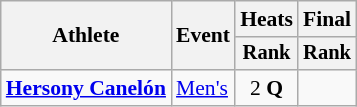<table class=wikitable style="font-size:90%;">
<tr>
<th rowspan=2>Athlete</th>
<th rowspan=2>Event</th>
<th>Heats</th>
<th>Final</th>
</tr>
<tr style="font-size:95%">
<th>Rank</th>
<th>Rank</th>
</tr>
<tr align=center>
<td align=left><strong><a href='#'>Hersony Canelón</a></strong></td>
<td align=left><a href='#'>Men's</a></td>
<td>2 <strong>Q</strong></td>
<td></td>
</tr>
</table>
